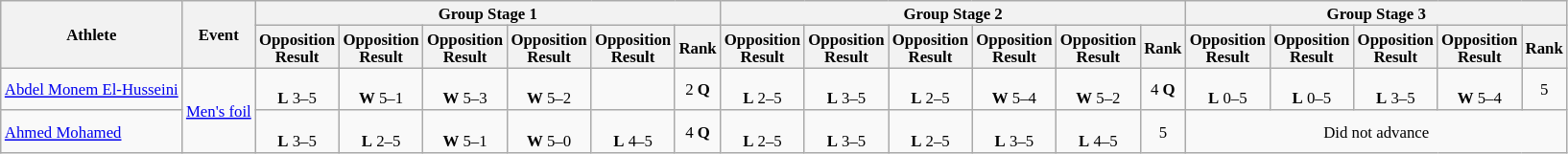<table class=wikitable style="font-size:70%">
<tr>
<th rowspan="2">Athlete</th>
<th rowspan="2">Event</th>
<th colspan="6">Group Stage 1</th>
<th colspan="6">Group Stage 2</th>
<th colspan="5">Group Stage 3</th>
</tr>
<tr>
<th>Opposition<br>Result</th>
<th>Opposition<br>Result</th>
<th>Opposition<br>Result</th>
<th>Opposition<br>Result</th>
<th>Opposition<br>Result</th>
<th>Rank</th>
<th>Opposition<br>Result</th>
<th>Opposition<br>Result</th>
<th>Opposition<br>Result</th>
<th>Opposition<br>Result</th>
<th>Opposition<br>Result</th>
<th>Rank</th>
<th>Opposition<br>Result</th>
<th>Opposition<br>Result</th>
<th>Opposition<br>Result</th>
<th>Opposition<br>Result</th>
<th>Rank</th>
</tr>
<tr align=center>
<td align=left><a href='#'>Abdel Monem El-Husseini</a></td>
<td align=left rowspan=2><a href='#'>Men's foil</a></td>
<td><br><strong>L</strong> 3–5</td>
<td><br><strong>W</strong> 5–1</td>
<td><br><strong>W</strong> 5–3</td>
<td><br><strong>W</strong> 5–2</td>
<td></td>
<td>2 <strong>Q</strong></td>
<td><br><strong>L</strong> 2–5</td>
<td><br><strong>L</strong> 3–5</td>
<td><br><strong>L</strong> 2–5</td>
<td><br><strong>W</strong> 5–4</td>
<td><br><strong>W</strong> 5–2</td>
<td>4 <strong>Q</strong></td>
<td><br><strong>L</strong> 0–5</td>
<td><br><strong>L</strong> 0–5</td>
<td><br><strong>L</strong> 3–5</td>
<td><br><strong>W</strong> 5–4</td>
<td>5</td>
</tr>
<tr align=center>
<td align=left><a href='#'>Ahmed Mohamed</a></td>
<td><br><strong>L</strong> 3–5</td>
<td><br><strong>L</strong> 2–5</td>
<td><br><strong>W</strong> 5–1</td>
<td><br><strong>W</strong> 5–0</td>
<td><br><strong>L</strong> 4–5</td>
<td>4 <strong>Q</strong></td>
<td><br><strong>L</strong> 2–5</td>
<td><br><strong>L</strong> 3–5</td>
<td><br><strong>L</strong> 2–5</td>
<td><br><strong>L</strong> 3–5</td>
<td><br><strong>L</strong> 4–5</td>
<td>5</td>
<td colspan=5>Did not advance</td>
</tr>
</table>
